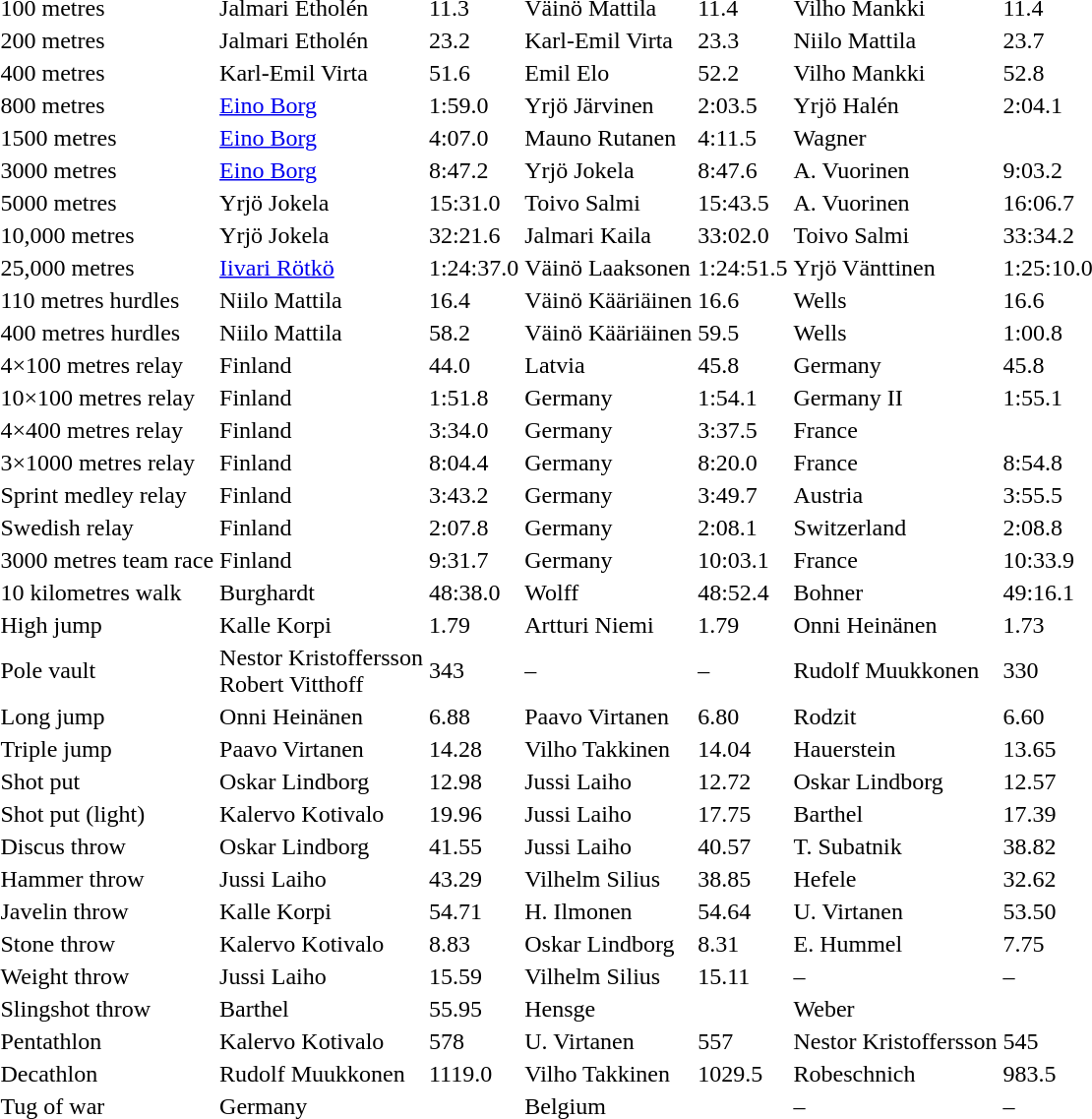<table>
<tr>
<td>100 metres</td>
<td> Jalmari Etholén</td>
<td>11.3</td>
<td> Väinö Mattila</td>
<td>11.4</td>
<td> Vilho Mankki</td>
<td>11.4</td>
</tr>
<tr>
<td>200 metres</td>
<td> Jalmari Etholén</td>
<td>23.2</td>
<td> Karl-Emil Virta</td>
<td>23.3</td>
<td> Niilo Mattila</td>
<td>23.7</td>
</tr>
<tr>
<td>400 metres</td>
<td> Karl-Emil Virta</td>
<td>51.6</td>
<td> Emil Elo</td>
<td>52.2</td>
<td> Vilho Mankki</td>
<td>52.8</td>
</tr>
<tr>
<td>800 metres</td>
<td> <a href='#'>Eino Borg</a></td>
<td>1:59.0</td>
<td> Yrjö Järvinen</td>
<td>2:03.5</td>
<td> Yrjö Halén</td>
<td>2:04.1</td>
</tr>
<tr>
<td>1500 metres</td>
<td> <a href='#'>Eino Borg</a></td>
<td>4:07.0</td>
<td> Mauno Rutanen</td>
<td>4:11.5</td>
<td> Wagner</td>
<td></td>
</tr>
<tr>
<td>3000 metres</td>
<td> <a href='#'>Eino Borg</a></td>
<td>8:47.2</td>
<td> Yrjö Jokela</td>
<td>8:47.6</td>
<td> A. Vuorinen</td>
<td>9:03.2</td>
</tr>
<tr>
<td>5000 metres</td>
<td> Yrjö Jokela</td>
<td>15:31.0</td>
<td> Toivo Salmi</td>
<td>15:43.5</td>
<td> A. Vuorinen</td>
<td>16:06.7</td>
</tr>
<tr>
<td>10,000 metres</td>
<td> Yrjö Jokela</td>
<td>32:21.6</td>
<td> Jalmari Kaila</td>
<td>33:02.0</td>
<td> Toivo Salmi</td>
<td>33:34.2</td>
</tr>
<tr>
<td>25,000 metres</td>
<td> <a href='#'>Iivari Rötkö</a></td>
<td>1:24:37.0</td>
<td> Väinö Laaksonen</td>
<td>1:24:51.5</td>
<td> Yrjö Vänttinen</td>
<td>1:25:10.0</td>
</tr>
<tr>
<td>110 metres hurdles</td>
<td> Niilo Mattila</td>
<td>16.4</td>
<td> Väinö Kääriäinen</td>
<td>16.6</td>
<td> Wells</td>
<td>16.6</td>
</tr>
<tr>
<td>400 metres hurdles</td>
<td> Niilo Mattila</td>
<td>58.2</td>
<td> Väinö Kääriäinen</td>
<td>59.5</td>
<td> Wells</td>
<td>1:00.8</td>
</tr>
<tr>
<td>4×100 metres relay</td>
<td> Finland</td>
<td>44.0</td>
<td> Latvia</td>
<td>45.8</td>
<td> Germany</td>
<td>45.8</td>
</tr>
<tr>
<td>10×100 metres relay</td>
<td> Finland</td>
<td>1:51.8</td>
<td> Germany</td>
<td>1:54.1</td>
<td> Germany II</td>
<td>1:55.1</td>
</tr>
<tr>
<td>4×400 metres relay</td>
<td> Finland</td>
<td>3:34.0</td>
<td> Germany</td>
<td>3:37.5</td>
<td> France</td>
<td></td>
</tr>
<tr>
<td>3×1000 metres relay</td>
<td> Finland</td>
<td>8:04.4</td>
<td> Germany</td>
<td>8:20.0</td>
<td> France</td>
<td>8:54.8</td>
</tr>
<tr>
<td>Sprint medley relay</td>
<td> Finland</td>
<td>3:43.2</td>
<td> Germany</td>
<td>3:49.7</td>
<td> Austria</td>
<td>3:55.5</td>
</tr>
<tr>
<td>Swedish relay</td>
<td> Finland</td>
<td>2:07.8</td>
<td> Germany</td>
<td>2:08.1</td>
<td> Switzerland</td>
<td>2:08.8</td>
</tr>
<tr>
<td>3000 metres team race</td>
<td> Finland</td>
<td>9:31.7</td>
<td> Germany</td>
<td>10:03.1</td>
<td> France</td>
<td>10:33.9</td>
</tr>
<tr>
<td>10 kilometres walk</td>
<td> Burghardt</td>
<td>48:38.0</td>
<td> Wolff</td>
<td>48:52.4</td>
<td> Bohner</td>
<td>49:16.1</td>
</tr>
<tr>
<td>High jump</td>
<td> Kalle Korpi</td>
<td>1.79</td>
<td> Artturi Niemi</td>
<td>1.79</td>
<td> Onni Heinänen</td>
<td>1.73</td>
</tr>
<tr>
<td>Pole vault</td>
<td> Nestor Kristoffersson <br>  Robert Vitthoff</td>
<td>343</td>
<td>–</td>
<td>–</td>
<td> Rudolf Muukkonen</td>
<td>330</td>
</tr>
<tr>
<td>Long jump</td>
<td> Onni Heinänen</td>
<td>6.88</td>
<td> Paavo Virtanen</td>
<td>6.80</td>
<td> Rodzit</td>
<td>6.60</td>
</tr>
<tr>
<td>Triple jump</td>
<td> Paavo Virtanen</td>
<td>14.28</td>
<td> Vilho Takkinen</td>
<td>14.04</td>
<td> Hauerstein</td>
<td>13.65</td>
</tr>
<tr>
<td>Shot put</td>
<td> Oskar Lindborg</td>
<td>12.98</td>
<td> Jussi Laiho</td>
<td>12.72</td>
<td> Oskar Lindborg</td>
<td>12.57</td>
</tr>
<tr>
<td>Shot put (light)</td>
<td> Kalervo Kotivalo</td>
<td>19.96</td>
<td> Jussi Laiho</td>
<td>17.75</td>
<td> Barthel</td>
<td>17.39</td>
</tr>
<tr>
<td>Discus throw</td>
<td> Oskar Lindborg</td>
<td>41.55</td>
<td> Jussi Laiho</td>
<td>40.57</td>
<td> T. Subatnik</td>
<td>38.82</td>
</tr>
<tr>
<td>Hammer throw</td>
<td> Jussi Laiho</td>
<td>43.29</td>
<td> Vilhelm Silius</td>
<td>38.85</td>
<td> Hefele</td>
<td>32.62</td>
</tr>
<tr>
<td>Javelin throw</td>
<td> Kalle Korpi</td>
<td>54.71</td>
<td> H. Ilmonen</td>
<td>54.64</td>
<td> U. Virtanen</td>
<td>53.50</td>
</tr>
<tr>
<td>Stone throw</td>
<td> Kalervo Kotivalo</td>
<td>8.83</td>
<td> Oskar Lindborg</td>
<td>8.31</td>
<td> E. Hummel</td>
<td>7.75</td>
</tr>
<tr>
<td>Weight throw</td>
<td> Jussi Laiho</td>
<td>15.59</td>
<td> Vilhelm Silius</td>
<td>15.11</td>
<td>–</td>
<td>–</td>
</tr>
<tr>
<td>Slingshot throw </td>
<td> Barthel</td>
<td>55.95</td>
<td> Hensge</td>
<td></td>
<td> Weber</td>
<td></td>
</tr>
<tr>
<td>Pentathlon</td>
<td> Kalervo Kotivalo</td>
<td>578</td>
<td> U. Virtanen</td>
<td>557</td>
<td> Nestor Kristoffersson</td>
<td>545</td>
</tr>
<tr>
<td>Decathlon</td>
<td> Rudolf Muukkonen</td>
<td>1119.0</td>
<td> Vilho Takkinen</td>
<td>1029.5</td>
<td> Robeschnich</td>
<td>983.5</td>
</tr>
<tr>
<td>Tug of war</td>
<td> Germany</td>
<td></td>
<td> Belgium</td>
<td></td>
<td>–</td>
<td>–</td>
</tr>
</table>
